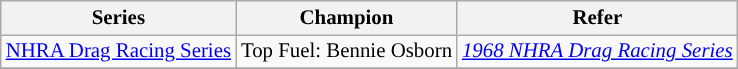<table class="wikitable" style="font-size:87%;">
<tr>
<th>Series</th>
<th>Champion</th>
<th>Refer</th>
</tr>
<tr>
<td><a href='#'>NHRA Drag Racing Series</a></td>
<td>Top Fuel:  Bennie Osborn</td>
<td><em><a href='#'>1968 NHRA Drag Racing Series</a></em></td>
</tr>
<tr>
</tr>
</table>
